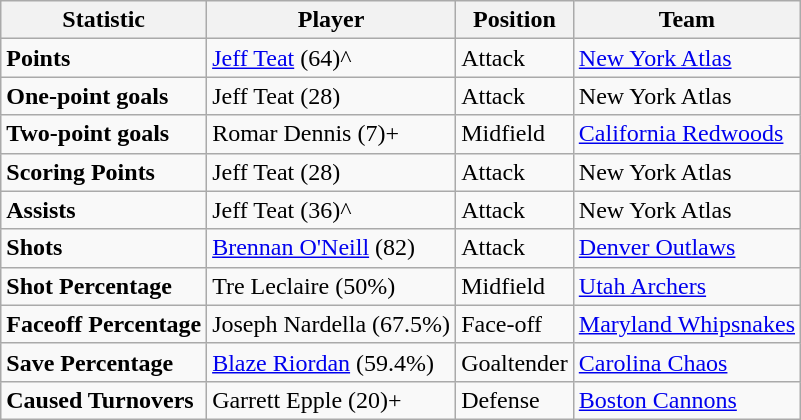<table class="wikitable">
<tr>
<th>Statistic</th>
<th>Player</th>
<th>Position</th>
<th>Team</th>
</tr>
<tr>
<td><strong>Points</strong></td>
<td><a href='#'>Jeff Teat</a> (64)^</td>
<td>Attack</td>
<td><a href='#'>New York Atlas</a></td>
</tr>
<tr>
<td><strong>One-point goals</strong></td>
<td>Jeff Teat (28)</td>
<td>Attack</td>
<td>New York Atlas</td>
</tr>
<tr>
<td><strong>Two-point goals</strong></td>
<td>Romar Dennis (7)+</td>
<td>Midfield</td>
<td><a href='#'>California Redwoods</a></td>
</tr>
<tr>
<td><strong>Scoring Points</strong></td>
<td>Jeff Teat (28)</td>
<td>Attack</td>
<td>New York Atlas</td>
</tr>
<tr>
<td><strong>Assists</strong></td>
<td>Jeff Teat (36)^</td>
<td>Attack</td>
<td>New York Atlas</td>
</tr>
<tr>
<td><strong>Shots</strong></td>
<td><a href='#'>Brennan O'Neill</a> (82)</td>
<td>Attack</td>
<td><a href='#'>Denver Outlaws</a></td>
</tr>
<tr>
<td><strong>Shot Percentage</strong></td>
<td>Tre Leclaire (50%)</td>
<td>Midfield</td>
<td><a href='#'>Utah Archers</a></td>
</tr>
<tr>
<td><strong>Faceoff Percentage</strong></td>
<td>Joseph Nardella (67.5%)</td>
<td>Face-off</td>
<td><a href='#'>Maryland Whipsnakes</a></td>
</tr>
<tr>
<td><strong>Save Percentage</strong></td>
<td><a href='#'>Blaze Riordan</a> (59.4%)</td>
<td>Goaltender</td>
<td><a href='#'>Carolina Chaos</a></td>
</tr>
<tr>
<td><strong>Caused Turnovers</strong></td>
<td>Garrett Epple (20)+</td>
<td>Defense</td>
<td><a href='#'>Boston Cannons</a></td>
</tr>
</table>
